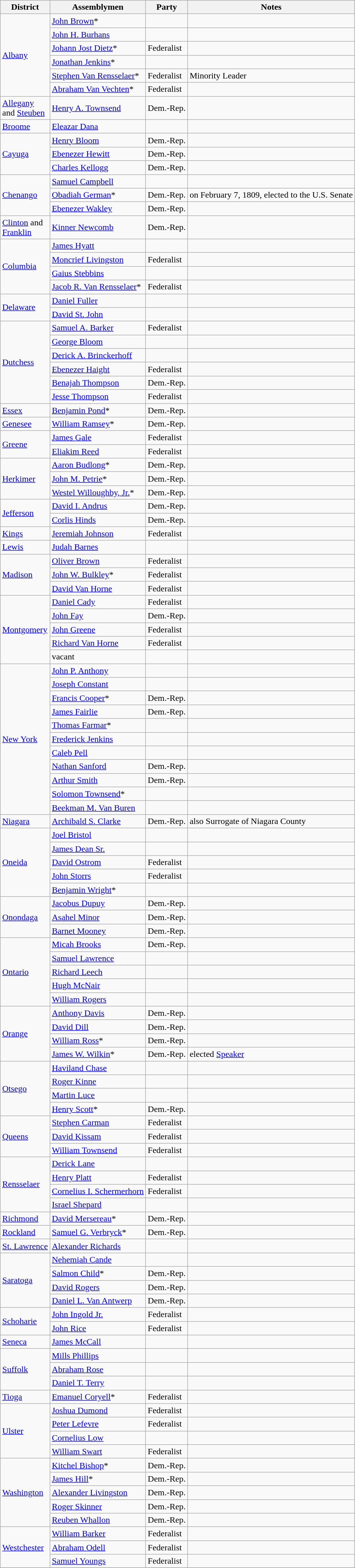<table class=wikitable>
<tr>
<th>District</th>
<th>Assemblymen</th>
<th>Party</th>
<th>Notes</th>
</tr>
<tr>
<td rowspan="6"><a href='#'>Albany</a></td>
<td><a href='#'>John Brown</a>*</td>
<td></td>
<td></td>
</tr>
<tr>
<td><a href='#'>John H. Burhans</a></td>
<td></td>
<td></td>
</tr>
<tr>
<td><a href='#'>Johann Jost Dietz</a>*</td>
<td>Federalist</td>
<td></td>
</tr>
<tr>
<td><a href='#'>Jonathan Jenkins</a>*</td>
<td></td>
<td></td>
</tr>
<tr>
<td><a href='#'>Stephen Van Rensselaer</a>*</td>
<td>Federalist</td>
<td>Minority Leader</td>
</tr>
<tr>
<td><a href='#'>Abraham Van Vechten</a>*</td>
<td>Federalist</td>
<td></td>
</tr>
<tr>
<td><a href='#'>Allegany</a> <br>and <a href='#'>Steuben</a></td>
<td><a href='#'>Henry A. Townsend</a></td>
<td>Dem.-Rep.</td>
<td></td>
</tr>
<tr>
<td><a href='#'>Broome</a></td>
<td><a href='#'>Eleazar Dana</a></td>
<td></td>
<td></td>
</tr>
<tr>
<td rowspan="3"><a href='#'>Cayuga</a></td>
<td><a href='#'>Henry Bloom</a></td>
<td>Dem.-Rep.</td>
<td></td>
</tr>
<tr>
<td><a href='#'>Ebenezer Hewitt</a></td>
<td>Dem.-Rep.</td>
<td></td>
</tr>
<tr>
<td><a href='#'>Charles Kellogg</a></td>
<td>Dem.-Rep.</td>
<td></td>
</tr>
<tr>
<td rowspan="3"><a href='#'>Chenango</a></td>
<td><a href='#'>Samuel Campbell</a></td>
<td></td>
<td></td>
</tr>
<tr>
<td><a href='#'>Obadiah German</a>*</td>
<td>Dem.-Rep.</td>
<td>on February 7, 1809, elected to the U.S. Senate</td>
</tr>
<tr>
<td><a href='#'>Ebenezer Wakley</a></td>
<td>Dem.-Rep.</td>
<td></td>
</tr>
<tr>
<td><a href='#'>Clinton</a> and <br><a href='#'>Franklin</a></td>
<td><a href='#'>Kinner Newcomb</a></td>
<td>Dem.-Rep.</td>
<td></td>
</tr>
<tr>
<td rowspan="4"><a href='#'>Columbia</a></td>
<td><a href='#'>James Hyatt</a></td>
<td></td>
<td></td>
</tr>
<tr>
<td><a href='#'>Moncrief Livingston</a></td>
<td>Federalist</td>
<td></td>
</tr>
<tr>
<td><a href='#'>Gaius Stebbins</a></td>
<td></td>
<td></td>
</tr>
<tr>
<td><a href='#'>Jacob R. Van Rensselaer</a>*</td>
<td>Federalist</td>
<td></td>
</tr>
<tr>
<td rowspan="2"><a href='#'>Delaware</a></td>
<td><a href='#'>Daniel Fuller</a></td>
<td></td>
<td></td>
</tr>
<tr>
<td><a href='#'>David St. John</a></td>
<td></td>
<td></td>
</tr>
<tr>
<td rowspan="6"><a href='#'>Dutchess</a></td>
<td><a href='#'>Samuel A. Barker</a></td>
<td>Federalist</td>
<td></td>
</tr>
<tr>
<td><a href='#'>George Bloom</a></td>
<td></td>
<td></td>
</tr>
<tr>
<td><a href='#'>Derick A. Brinckerhoff</a></td>
<td></td>
<td></td>
</tr>
<tr>
<td><a href='#'>Ebenezer Haight</a></td>
<td>Federalist</td>
<td></td>
</tr>
<tr>
<td><a href='#'>Benajah Thompson</a></td>
<td>Dem.-Rep.</td>
<td></td>
</tr>
<tr>
<td><a href='#'>Jesse Thompson</a></td>
<td>Federalist</td>
<td></td>
</tr>
<tr>
<td><a href='#'>Essex</a></td>
<td><a href='#'>Benjamin Pond</a>*</td>
<td>Dem.-Rep.</td>
<td></td>
</tr>
<tr>
<td><a href='#'>Genesee</a></td>
<td><a href='#'>William Ramsey</a>*</td>
<td>Dem.-Rep.</td>
<td></td>
</tr>
<tr>
<td rowspan="2"><a href='#'>Greene</a></td>
<td><a href='#'>James Gale</a></td>
<td>Federalist</td>
<td></td>
</tr>
<tr>
<td><a href='#'>Eliakim Reed</a></td>
<td>Federalist</td>
<td></td>
</tr>
<tr>
<td rowspan="3"><a href='#'>Herkimer</a></td>
<td><a href='#'>Aaron Budlong</a>*</td>
<td>Dem.-Rep.</td>
<td></td>
</tr>
<tr>
<td><a href='#'>John M. Petrie</a>*</td>
<td>Dem.-Rep.</td>
<td></td>
</tr>
<tr>
<td><a href='#'>Westel Willoughby, Jr.</a>*</td>
<td>Dem.-Rep.</td>
<td></td>
</tr>
<tr>
<td rowspan="2"><a href='#'>Jefferson</a></td>
<td><a href='#'>David I. Andrus</a></td>
<td>Dem.-Rep.</td>
<td></td>
</tr>
<tr>
<td><a href='#'>Corlis Hinds</a></td>
<td>Dem.-Rep.</td>
<td></td>
</tr>
<tr>
<td><a href='#'>Kings</a></td>
<td><a href='#'>Jeremiah Johnson</a></td>
<td>Federalist</td>
<td></td>
</tr>
<tr>
<td><a href='#'>Lewis</a></td>
<td><a href='#'>Judah Barnes</a></td>
<td></td>
<td></td>
</tr>
<tr>
<td rowspan="3"><a href='#'>Madison</a></td>
<td><a href='#'>Oliver Brown</a></td>
<td>Federalist</td>
<td></td>
</tr>
<tr>
<td><a href='#'>John W. Bulkley</a>*</td>
<td>Federalist</td>
<td></td>
</tr>
<tr>
<td><a href='#'>David Van Horne</a></td>
<td>Federalist</td>
<td></td>
</tr>
<tr>
<td rowspan="5"><a href='#'>Montgomery</a></td>
<td><a href='#'>Daniel Cady</a></td>
<td>Federalist</td>
<td></td>
</tr>
<tr>
<td><a href='#'>John Fay</a></td>
<td>Dem.-Rep.</td>
<td></td>
</tr>
<tr>
<td><a href='#'>John Greene</a></td>
<td>Federalist</td>
<td></td>
</tr>
<tr>
<td><a href='#'>Richard Van Horne</a></td>
<td>Federalist</td>
<td></td>
</tr>
<tr>
<td>vacant</td>
<td></td>
<td></td>
</tr>
<tr>
<td rowspan="11"><a href='#'>New York</a></td>
<td><a href='#'>John P. Anthony</a></td>
<td></td>
<td></td>
</tr>
<tr>
<td><a href='#'>Joseph Constant</a></td>
<td></td>
<td></td>
</tr>
<tr>
<td><a href='#'>Francis Cooper</a>*</td>
<td>Dem.-Rep.</td>
<td></td>
</tr>
<tr>
<td><a href='#'>James Fairlie</a></td>
<td>Dem.-Rep.</td>
<td></td>
</tr>
<tr>
<td><a href='#'>Thomas Farmar</a>*</td>
<td></td>
<td></td>
</tr>
<tr>
<td><a href='#'>Frederick Jenkins</a></td>
<td></td>
<td></td>
</tr>
<tr>
<td><a href='#'>Caleb Pell</a></td>
<td></td>
<td></td>
</tr>
<tr>
<td><a href='#'>Nathan Sanford</a></td>
<td>Dem.-Rep.</td>
<td></td>
</tr>
<tr>
<td><a href='#'>Arthur Smith</a></td>
<td>Dem.-Rep.</td>
<td></td>
</tr>
<tr>
<td><a href='#'>Solomon Townsend</a>*</td>
<td></td>
<td></td>
</tr>
<tr>
<td><a href='#'>Beekman M. Van Buren</a></td>
<td></td>
<td></td>
</tr>
<tr>
<td><a href='#'>Niagara</a></td>
<td><a href='#'>Archibald S. Clarke</a></td>
<td>Dem.-Rep.</td>
<td>also Surrogate of Niagara County</td>
</tr>
<tr>
<td rowspan="5"><a href='#'>Oneida</a></td>
<td><a href='#'>Joel Bristol</a></td>
<td></td>
<td></td>
</tr>
<tr>
<td><a href='#'>James Dean Sr.</a></td>
<td></td>
<td></td>
</tr>
<tr>
<td><a href='#'>David Ostrom</a></td>
<td>Federalist</td>
<td></td>
</tr>
<tr>
<td><a href='#'>John Storrs</a></td>
<td>Federalist</td>
<td></td>
</tr>
<tr>
<td><a href='#'>Benjamin Wright</a>*</td>
<td></td>
<td></td>
</tr>
<tr>
<td rowspan="3"><a href='#'>Onondaga</a></td>
<td><a href='#'>Jacobus Dupuy</a></td>
<td>Dem.-Rep.</td>
<td></td>
</tr>
<tr>
<td><a href='#'>Asahel Minor</a></td>
<td>Dem.-Rep.</td>
<td></td>
</tr>
<tr>
<td><a href='#'>Barnet Mooney</a></td>
<td>Dem.-Rep.</td>
<td></td>
</tr>
<tr>
<td rowspan="5"><a href='#'>Ontario</a></td>
<td><a href='#'>Micah Brooks</a></td>
<td>Dem.-Rep.</td>
<td></td>
</tr>
<tr>
<td><a href='#'>Samuel Lawrence</a></td>
<td></td>
<td></td>
</tr>
<tr>
<td><a href='#'>Richard Leech</a></td>
<td></td>
<td></td>
</tr>
<tr>
<td><a href='#'>Hugh McNair</a></td>
<td></td>
<td></td>
</tr>
<tr>
<td><a href='#'>William Rogers</a></td>
<td></td>
<td></td>
</tr>
<tr>
<td rowspan="4"><a href='#'>Orange</a></td>
<td><a href='#'>Anthony Davis</a></td>
<td>Dem.-Rep.</td>
<td></td>
</tr>
<tr>
<td><a href='#'>David Dill</a></td>
<td>Dem.-Rep.</td>
<td></td>
</tr>
<tr>
<td><a href='#'>William Ross</a>*</td>
<td>Dem.-Rep.</td>
<td></td>
</tr>
<tr>
<td><a href='#'>James W. Wilkin</a>*</td>
<td>Dem.-Rep.</td>
<td>elected <a href='#'>Speaker</a></td>
</tr>
<tr>
<td rowspan="4"><a href='#'>Otsego</a></td>
<td><a href='#'>Haviland Chase</a></td>
<td></td>
<td></td>
</tr>
<tr>
<td><a href='#'>Roger Kinne</a></td>
<td></td>
<td></td>
</tr>
<tr>
<td><a href='#'>Martin Luce</a></td>
<td></td>
<td></td>
</tr>
<tr>
<td><a href='#'>Henry Scott</a>*</td>
<td>Dem.-Rep.</td>
<td></td>
</tr>
<tr>
<td rowspan="3"><a href='#'>Queens</a></td>
<td><a href='#'>Stephen Carman</a></td>
<td>Federalist</td>
<td></td>
</tr>
<tr>
<td><a href='#'>David Kissam</a></td>
<td>Federalist</td>
<td></td>
</tr>
<tr>
<td><a href='#'>William Townsend</a></td>
<td>Federalist</td>
<td></td>
</tr>
<tr>
<td rowspan="4"><a href='#'>Rensselaer</a></td>
<td><a href='#'>Derick Lane</a></td>
<td></td>
<td></td>
</tr>
<tr>
<td><a href='#'>Henry Platt</a></td>
<td>Federalist</td>
<td></td>
</tr>
<tr>
<td><a href='#'>Cornelius I. Schermerhorn</a></td>
<td>Federalist</td>
<td></td>
</tr>
<tr>
<td><a href='#'>Israel Shepard</a></td>
<td></td>
<td></td>
</tr>
<tr>
<td><a href='#'>Richmond</a></td>
<td><a href='#'>David Mersereau</a>*</td>
<td>Dem.-Rep.</td>
<td></td>
</tr>
<tr>
<td><a href='#'>Rockland</a></td>
<td><a href='#'>Samuel G. Verbryck</a>*</td>
<td>Dem.-Rep.</td>
<td></td>
</tr>
<tr>
<td><a href='#'>St. Lawrence</a></td>
<td><a href='#'>Alexander Richards</a></td>
<td></td>
<td></td>
</tr>
<tr>
<td rowspan="4"><a href='#'>Saratoga</a></td>
<td><a href='#'>Nehemiah Cande</a></td>
<td></td>
<td></td>
</tr>
<tr>
<td><a href='#'>Salmon Child</a>*</td>
<td>Dem.-Rep.</td>
<td></td>
</tr>
<tr>
<td><a href='#'>David Rogers</a></td>
<td>Dem.-Rep.</td>
<td></td>
</tr>
<tr>
<td><a href='#'>Daniel L. Van Antwerp</a></td>
<td>Dem.-Rep.</td>
<td></td>
</tr>
<tr>
<td rowspan="2"><a href='#'>Schoharie</a></td>
<td><a href='#'>John Ingold Jr.</a></td>
<td>Federalist</td>
<td></td>
</tr>
<tr>
<td><a href='#'>John Rice</a></td>
<td>Federalist</td>
<td></td>
</tr>
<tr>
<td><a href='#'>Seneca</a></td>
<td><a href='#'>James McCall</a></td>
<td></td>
<td></td>
</tr>
<tr>
<td rowspan="3"><a href='#'>Suffolk</a></td>
<td><a href='#'>Mills Phillips</a></td>
<td></td>
<td></td>
</tr>
<tr>
<td><a href='#'>Abraham Rose</a></td>
<td></td>
<td></td>
</tr>
<tr>
<td><a href='#'>Daniel T. Terry</a></td>
<td></td>
<td></td>
</tr>
<tr>
<td><a href='#'>Tioga</a></td>
<td><a href='#'>Emanuel Coryell</a>*</td>
<td>Federalist</td>
<td></td>
</tr>
<tr>
<td rowspan="4"><a href='#'>Ulster</a></td>
<td><a href='#'>Joshua Dumond</a></td>
<td>Federalist</td>
<td></td>
</tr>
<tr>
<td><a href='#'>Peter Lefevre</a></td>
<td>Federalist</td>
<td></td>
</tr>
<tr>
<td><a href='#'>Cornelius Low</a></td>
<td></td>
<td></td>
</tr>
<tr>
<td><a href='#'>William Swart</a></td>
<td>Federalist</td>
<td></td>
</tr>
<tr>
<td rowspan="5"><a href='#'>Washington</a></td>
<td><a href='#'>Kitchel Bishop</a>*</td>
<td>Dem.-Rep.</td>
<td></td>
</tr>
<tr>
<td><a href='#'>James Hill</a>*</td>
<td>Dem.-Rep.</td>
<td></td>
</tr>
<tr>
<td><a href='#'>Alexander Livingston</a></td>
<td>Dem.-Rep.</td>
<td></td>
</tr>
<tr>
<td><a href='#'>Roger Skinner</a></td>
<td>Dem.-Rep.</td>
<td></td>
</tr>
<tr>
<td><a href='#'>Reuben Whallon</a></td>
<td>Dem.-Rep.</td>
<td></td>
</tr>
<tr>
<td rowspan="3"><a href='#'>Westchester</a></td>
<td><a href='#'>William Barker</a></td>
<td>Federalist</td>
<td></td>
</tr>
<tr>
<td><a href='#'>Abraham Odell</a></td>
<td>Federalist</td>
<td></td>
</tr>
<tr>
<td><a href='#'>Samuel Youngs</a></td>
<td>Federalist</td>
<td></td>
</tr>
<tr>
</tr>
</table>
